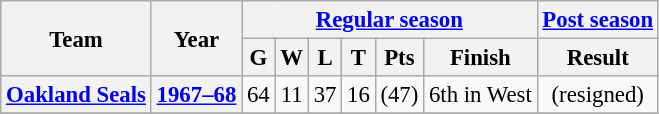<table class="wikitable" style="font-size: 95%; text-align:center;">
<tr>
<th rowspan="2">Team</th>
<th rowspan="2">Year</th>
<th colspan="6"><a href='#'>Regular season</a></th>
<th colspan="1"><a href='#'>Post season</a></th>
</tr>
<tr>
<th>G</th>
<th>W</th>
<th>L</th>
<th>T</th>
<th>Pts</th>
<th>Finish</th>
<th>Result</th>
</tr>
<tr>
<th><a href='#'>Oakland Seals</a></th>
<th><a href='#'>1967–68</a></th>
<td>64</td>
<td>11</td>
<td>37</td>
<td>16</td>
<td>(47)</td>
<td>6th in West</td>
<td>(resigned)</td>
</tr>
<tr>
</tr>
</table>
